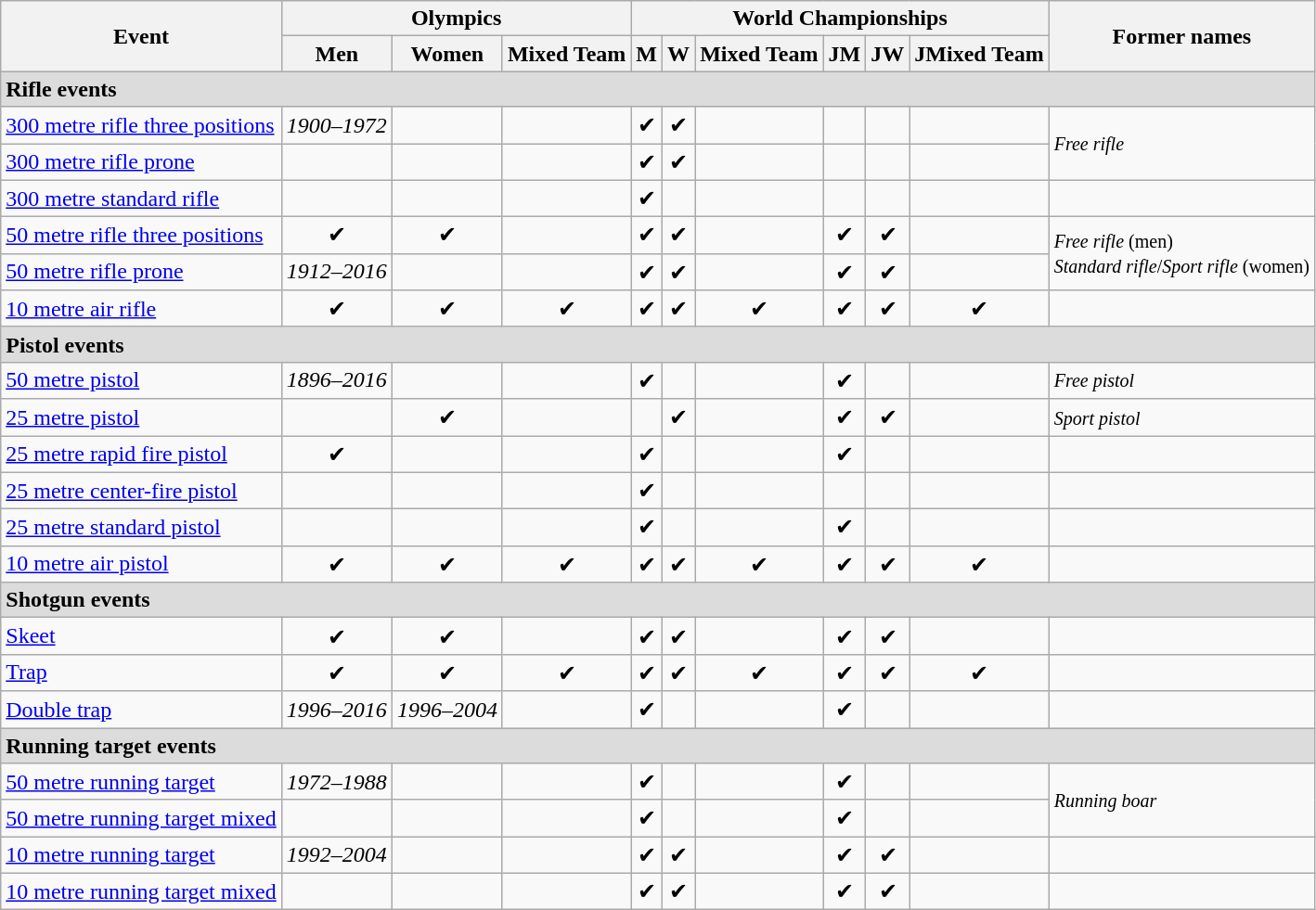<table class="wikitable" style="text-align: center">
<tr>
<th rowspan=2>Event</th>
<th colspan=3>Olympics</th>
<th colspan=6>World Championships</th>
<th rowspan=2>Former names</th>
</tr>
<tr>
<th>Men</th>
<th>Women</th>
<th>Mixed Team</th>
<th>M</th>
<th>W</th>
<th>Mixed Team</th>
<th>JM</th>
<th>JW</th>
<th>JMixed Team</th>
</tr>
<tr>
<td colspan=11 style="background: #dcdcdc" align=left><strong>Rifle events</strong></td>
</tr>
<tr>
<td align=left><a href='#'>300 metre rifle three positions</a></td>
<td><em>1900–1972</em></td>
<td></td>
<td></td>
<td>✔</td>
<td>✔</td>
<td></td>
<td></td>
<td></td>
<td></td>
<td rowspan=2 align=left><small><em>Free rifle</em></small></td>
</tr>
<tr>
<td align=left><a href='#'>300 metre rifle prone</a></td>
<td></td>
<td></td>
<td></td>
<td>✔</td>
<td>✔</td>
<td></td>
<td></td>
<td></td>
<td></td>
</tr>
<tr>
<td align=left><a href='#'>300 metre standard rifle</a></td>
<td></td>
<td></td>
<td></td>
<td>✔</td>
<td></td>
<td></td>
<td></td>
<td></td>
<td></td>
<td></td>
</tr>
<tr>
<td align=left><a href='#'>50 metre rifle three positions</a></td>
<td>✔</td>
<td>✔</td>
<td></td>
<td>✔</td>
<td>✔</td>
<td></td>
<td>✔</td>
<td>✔</td>
<td></td>
<td rowspan=2 align=left><small><em>Free rifle</em> (men)<br><em>Standard rifle</em>/<em>Sport rifle</em> (women)</small></td>
</tr>
<tr>
<td align=left><a href='#'>50 metre rifle prone</a></td>
<td><em>1912–2016</em></td>
<td></td>
<td></td>
<td>✔</td>
<td>✔</td>
<td></td>
<td>✔</td>
<td>✔</td>
<td></td>
</tr>
<tr>
<td align=left><a href='#'>10 metre air rifle</a></td>
<td>✔</td>
<td>✔</td>
<td>✔</td>
<td>✔</td>
<td>✔</td>
<td>✔</td>
<td>✔</td>
<td>✔</td>
<td>✔</td>
<td ✔></td>
</tr>
<tr>
<td colspan=11 style="background: #dcdcdc" align=left><strong>Pistol events</strong></td>
</tr>
<tr>
<td align=left><a href='#'>50 metre pistol</a></td>
<td><em>1896–2016</em></td>
<td></td>
<td></td>
<td>✔</td>
<td></td>
<td></td>
<td>✔</td>
<td></td>
<td></td>
<td align=left><small><em>Free pistol</em></small></td>
</tr>
<tr>
<td align=left><a href='#'>25 metre pistol</a></td>
<td></td>
<td>✔</td>
<td></td>
<td></td>
<td>✔</td>
<td></td>
<td>✔</td>
<td>✔</td>
<td></td>
<td align=left><small><em>Sport pistol</em></small></td>
</tr>
<tr>
<td align=left><a href='#'>25 metre rapid fire pistol</a></td>
<td>✔</td>
<td></td>
<td></td>
<td>✔</td>
<td></td>
<td></td>
<td>✔</td>
<td></td>
<td></td>
<td></td>
</tr>
<tr>
<td align=left><a href='#'>25 metre center-fire pistol</a></td>
<td></td>
<td></td>
<td></td>
<td>✔</td>
<td></td>
<td></td>
<td></td>
<td></td>
<td></td>
<td></td>
</tr>
<tr>
<td align=left><a href='#'>25 metre standard pistol</a></td>
<td></td>
<td></td>
<td></td>
<td>✔</td>
<td></td>
<td></td>
<td>✔</td>
<td></td>
<td></td>
<td></td>
</tr>
<tr>
<td align=left><a href='#'>10 metre air pistol</a></td>
<td>✔</td>
<td>✔</td>
<td>✔</td>
<td>✔</td>
<td>✔</td>
<td>✔</td>
<td>✔</td>
<td>✔</td>
<td>✔</td>
<td></td>
</tr>
<tr>
<td colspan=11 style="background: #dcdcdc" align=left><strong>Shotgun events</strong></td>
</tr>
<tr>
<td align=left><a href='#'>Skeet</a></td>
<td>✔</td>
<td>✔</td>
<td></td>
<td>✔</td>
<td>✔</td>
<td></td>
<td>✔</td>
<td>✔</td>
<td></td>
<td></td>
</tr>
<tr>
<td align=left><a href='#'>Trap</a></td>
<td>✔</td>
<td>✔</td>
<td>✔</td>
<td>✔</td>
<td>✔</td>
<td>✔</td>
<td>✔</td>
<td>✔</td>
<td>✔</td>
<td></td>
</tr>
<tr>
<td align=left><a href='#'>Double trap</a></td>
<td><em>1996–2016</em></td>
<td><em>1996–2004</em></td>
<td></td>
<td>✔</td>
<td></td>
<td></td>
<td>✔</td>
<td></td>
<td></td>
<td></td>
</tr>
<tr>
<td colspan=11 style="background: #dcdcdc" align=left><strong>Running target events</strong></td>
</tr>
<tr>
<td align=left><a href='#'>50 metre running target</a></td>
<td><em>1972–1988</em></td>
<td></td>
<td></td>
<td>✔</td>
<td></td>
<td></td>
<td>✔</td>
<td></td>
<td></td>
<td rowspan=2 align=left><small><em>Running boar</em></small></td>
</tr>
<tr>
<td align=left><a href='#'>50 metre running target mixed</a></td>
<td></td>
<td></td>
<td></td>
<td>✔</td>
<td></td>
<td></td>
<td>✔</td>
<td></td>
<td></td>
</tr>
<tr>
<td align=left><a href='#'>10 metre running target</a></td>
<td><em>1992–2004</em></td>
<td></td>
<td></td>
<td>✔</td>
<td>✔</td>
<td></td>
<td>✔</td>
<td>✔</td>
<td></td>
<td></td>
</tr>
<tr>
<td align=left><a href='#'>10 metre running target mixed</a></td>
<td></td>
<td></td>
<td></td>
<td>✔</td>
<td>✔</td>
<td></td>
<td>✔</td>
<td>✔</td>
<td></td>
<td></td>
</tr>
</table>
